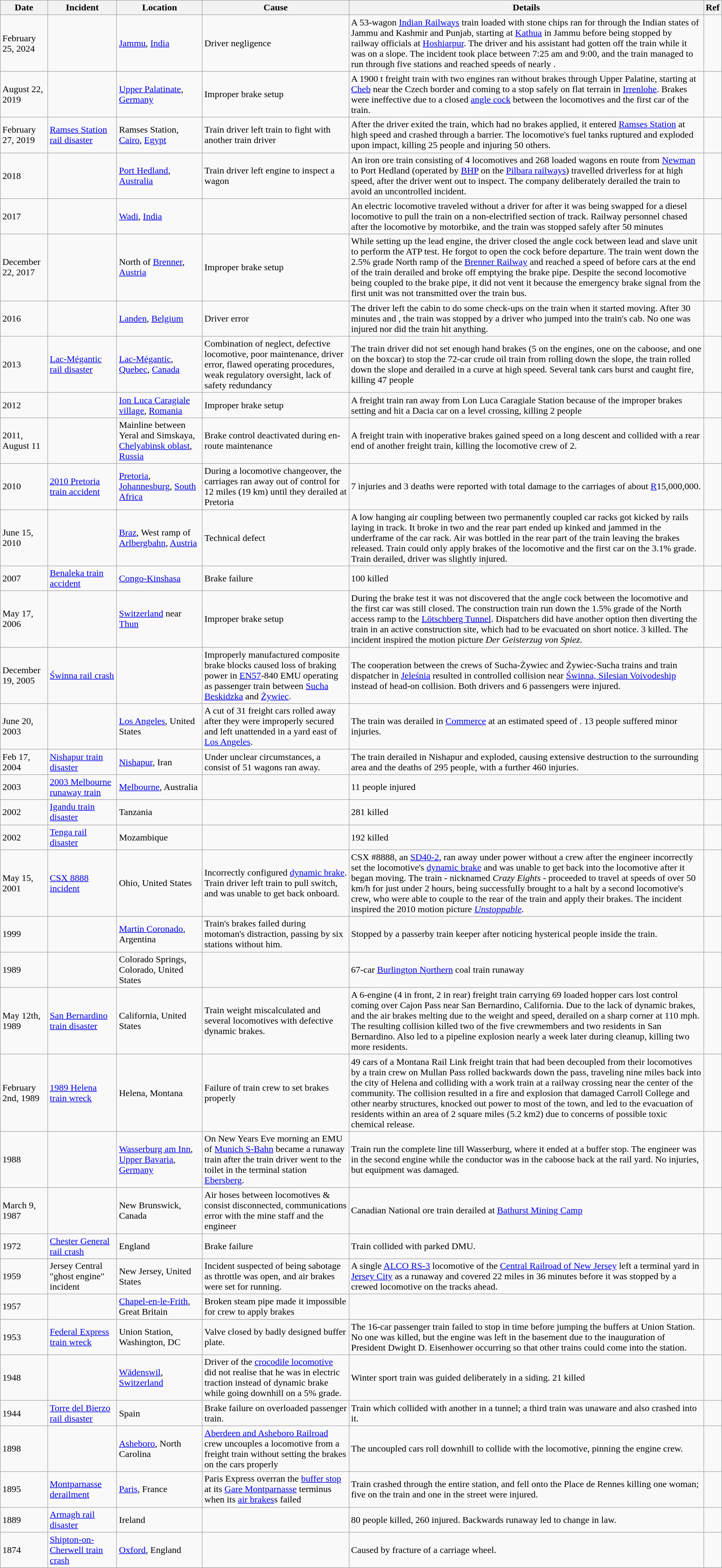<table class="wikitable">
<tr>
<th>Date</th>
<th>Incident</th>
<th>Location</th>
<th>Cause</th>
<th>Details</th>
<th>Ref</th>
</tr>
<tr>
<td>February 25, 2024</td>
<td></td>
<td><a href='#'>Jammu</a>, <a href='#'>India</a></td>
<td>Driver negligence</td>
<td>A 53-wagon <a href='#'>Indian Railways</a> train loaded with stone chips ran for   through the Indian states of Jammu and Kashmir and Punjab, starting at <a href='#'>Kathua</a> in Jammu before being stopped by railway officials at <a href='#'>Hoshiarpur</a>. The driver and his assistant had gotten off the train while it was on a slope. The incident took place between 7:25 am and 9:00, and the train managed to run through five stations and reached speeds of nearly .</td>
<td></td>
</tr>
<tr>
<td>August 22, 2019</td>
<td></td>
<td><a href='#'>Upper Palatinate</a>, <a href='#'>Germany</a></td>
<td>Improper brake setup</td>
<td>A 1900 t freight train with two engines ran without brakes  through Upper Palatine, starting at <a href='#'>Cheb</a> near the Czech border and coming to a stop safely on flat terrain in <a href='#'>Irrenlohe</a>. Brakes were ineffective due to a closed  <a href='#'>angle cock</a> between the locomotives and the first car of the train.</td>
<td></td>
</tr>
<tr>
<td>February 27, 2019</td>
<td><a href='#'>Ramses Station rail disaster</a></td>
<td>Ramses Station, <a href='#'>Cairo</a>, <a href='#'>Egypt</a></td>
<td>Train driver left train to fight with another train driver</td>
<td>After the driver exited the train, which had no brakes applied, it entered <a href='#'>Ramses Station</a> at high speed and crashed through a barrier. The locomotive's fuel tanks ruptured and exploded upon impact, killing 25 people and injuring 50 others.</td>
<td></td>
</tr>
<tr>
<td>2018</td>
<td></td>
<td><a href='#'>Port Hedland</a>, <a href='#'>Australia</a></td>
<td>Train driver left engine to inspect a wagon</td>
<td>An iron ore train consisting of 4 locomotives and 268 loaded wagons en route from <a href='#'>Newman</a> to Port Hedland (operated by <a href='#'>BHP</a> on the <a href='#'>Pilbara railways</a>) travelled driverless for  at high speed, after the driver went out to inspect. The company deliberately derailed the train to avoid an uncontrolled incident.</td>
<td></td>
</tr>
<tr>
<td>2017</td>
<td></td>
<td><a href='#'>Wadi</a>, <a href='#'>India</a></td>
<td></td>
<td>An electric locomotive traveled without a driver for  after it was being swapped for a diesel locomotive to pull the train on a non-electrified section of track. Railway personnel chased after the locomotive by motorbike, and the train was stopped safely after 50 minutes</td>
<td></td>
</tr>
<tr>
<td>December 22, 2017</td>
<td></td>
<td>North of <a href='#'>Brenner</a>, <a href='#'>Austria</a></td>
<td>Improper brake setup</td>
<td>While setting up the lead engine, the driver closed the angle cock between lead and slave unit to perform the ATP test. He forgot to open the cock before departure. The train went down the 2.5% grade North ramp of the <a href='#'>Brenner Railway</a> and reached a speed of  before cars at the end of the train derailed and broke off emptying the brake pipe. Despite the second locomotive being coupled to the brake pipe, it did not vent it because the emergency brake signal from the first unit was not transmitted over the train bus.</td>
<td></td>
</tr>
<tr>
<td>2016</td>
<td></td>
<td><a href='#'>Landen</a>, <a href='#'>Belgium</a></td>
<td>Driver error</td>
<td>The driver left the cabin to do some check-ups on the train when it started moving. After 30 minutes and , the train was stopped by a driver who jumped into the train's cab. No one was injured nor did the train hit anything.</td>
<td></td>
</tr>
<tr>
<td>2013</td>
<td><a href='#'>Lac-Mégantic rail disaster</a></td>
<td><a href='#'>Lac-Mégantic</a>, <a href='#'>Quebec</a>, <a href='#'>Canada</a></td>
<td>Combination of neglect, defective locomotive, poor maintenance, driver error, flawed operating procedures, weak regulatory oversight, lack of safety redundancy</td>
<td>The train driver did not set enough hand brakes (5 on the engines, one on the caboose, and one on the boxcar) to stop the 72-car crude oil train from rolling down the slope, the train rolled down the slope and derailed in a curve at high speed. Several tank cars burst and caught fire, killing 47 people</td>
<td></td>
</tr>
<tr>
<td>2012</td>
<td></td>
<td><a href='#'>Ion Luca Caragiale village</a>, <a href='#'>Romania</a></td>
<td>Improper brake setup</td>
<td>A freight train ran away from Lon Luca Caragiale Station because of the improper brakes setting and hit a Dacia car on a level crossing, killing 2 people</td>
<td></td>
</tr>
<tr>
<td>2011, August 11</td>
<td></td>
<td>Mainline between Yeral and Simskaya, <a href='#'>Chelyabinsk oblast</a>, <a href='#'>Russia</a></td>
<td>Brake control deactivated during en-route maintenance</td>
<td>A freight train with inoperative brakes gained speed on a long descent and collided with a rear end of another freight train, killing the locomotive crew of 2.</td>
<td></td>
</tr>
<tr>
<td>2010</td>
<td><a href='#'>2010 Pretoria train accident</a></td>
<td><a href='#'>Pretoria</a>, <a href='#'>Johannesburg</a>, <a href='#'>South Africa</a></td>
<td>During a locomotive changeover, the carriages ran away out of control for 12 miles (19 km) until they derailed at Pretoria</td>
<td>7 injuries and 3 deaths were reported with total damage to the carriages of about <a href='#'>R</a>15,000,000.</td>
<td></td>
</tr>
<tr>
<td>June 15, 2010</td>
<td></td>
<td><a href='#'>Braz</a>, West ramp of <a href='#'>Arlbergbahn</a>, <a href='#'>Austria</a></td>
<td>Technical defect</td>
<td>A low hanging air coupling between two permanently coupled car racks got kicked by rails laying in track. It broke in two and the rear part ended up kinked and jammed in the underframe of the car rack. Air was bottled in the rear part of the train leaving the brakes released. Train could only apply brakes of the locomotive and the first car on the 3.1% grade. Train derailed, driver was slightly injured.</td>
<td></td>
</tr>
<tr>
<td>2007</td>
<td><a href='#'>Benaleka train accident</a></td>
<td><a href='#'>Congo-Kinshasa</a></td>
<td>Brake failure</td>
<td>100 killed</td>
<td></td>
</tr>
<tr>
<td>May 17, 2006</td>
<td></td>
<td><a href='#'>Switzerland</a> near <a href='#'>Thun</a></td>
<td>Improper brake setup</td>
<td>During the brake test it was not discovered that the angle cock between the locomotive and the first car was still closed. The construction train run down the 1.5% grade of the North access ramp to the <a href='#'>Lötschberg Tunnel</a>. Dispatchers did have another option then diverting the train in an active construction site, which had to be evacuated on short notice. 3 killed. The incident inspired the motion picture <em>Der Geisterzug von Spiez</em>.</td>
<td></td>
</tr>
<tr>
<td>December 19, 2005</td>
<td><a href='#'>Świnna rail crash</a></td>
<td></td>
<td>Improperly manufactured composite brake blocks caused loss of braking power in <a href='#'>EN57</a>-840 EMU operating as passenger train between <a href='#'>Sucha Beskidzka</a> and <a href='#'>Żywiec</a>.</td>
<td>The cooperation between the crews of Sucha-Żywiec and Żywiec-Sucha trains and train dispatcher in <a href='#'>Jeleśnia</a> resulted in controlled collision near <a href='#'>Świnna, Silesian Voivodeship</a> instead of head-on collision. Both drivers and 6 passengers were injured.</td>
<td></td>
</tr>
<tr>
<td>June 20, 2003</td>
<td></td>
<td><a href='#'>Los Angeles</a>, United States</td>
<td>A cut of 31 freight cars rolled away after they were improperly secured and left unattended in a yard east of <a href='#'>Los Angeles</a>.</td>
<td>The train was derailed in <a href='#'>Commerce</a> at an estimated speed of . 13 people suffered minor injuries.</td>
<td></td>
</tr>
<tr>
<td>Feb 17, 2004</td>
<td><a href='#'>Nishapur train disaster</a></td>
<td><a href='#'>Nishapur</a>, Iran</td>
<td>Under unclear circumstances, a consist of 51 wagons ran away.</td>
<td>The train derailed in Nishapur and exploded, causing extensive destruction to the surrounding area and the deaths of 295 people, with a further 460 injuries.</td>
<td></td>
</tr>
<tr>
<td>2003</td>
<td><a href='#'>2003 Melbourne runaway train</a></td>
<td><a href='#'>Melbourne</a>, Australia</td>
<td></td>
<td>11 people injured</td>
<td></td>
</tr>
<tr>
<td>2002</td>
<td><a href='#'>Igandu train disaster</a></td>
<td>Tanzania</td>
<td></td>
<td>281 killed</td>
<td></td>
</tr>
<tr>
<td>2002</td>
<td><a href='#'>Tenga rail disaster</a></td>
<td>Mozambique</td>
<td></td>
<td>192 killed</td>
<td></td>
</tr>
<tr>
<td>May 15, 2001</td>
<td><a href='#'>CSX 8888 incident</a></td>
<td>Ohio, United States</td>
<td>Incorrectly configured <a href='#'>dynamic brake</a>. Train driver left train to pull switch, and was unable to get back onboard.</td>
<td>CSX #8888, an <a href='#'>SD40-2</a>, ran away under power without a crew after the engineer incorrectly set the locomotive's <a href='#'>dynamic brake</a> and was unable to get back into the locomotive after it began moving. The train - nicknamed <em>Crazy Eights</em> - proceeded to travel at speeds of over 50 km/h for just under 2 hours, being successfully brought to a halt by a second locomotive's crew, who were able to couple to the rear of the train and apply their brakes. The incident inspired the 2010 motion picture <em><a href='#'>Unstoppable</a></em>.</td>
<td></td>
</tr>
<tr>
<td>1999</td>
<td></td>
<td><a href='#'>Martín Coronado</a>, Argentina</td>
<td>Train's brakes failed during motoman's distraction, passing by six stations without him.</td>
<td>Stopped by a passerby train keeper after noticing hysterical people inside the train.</td>
<td></td>
</tr>
<tr>
<td>1989</td>
<td></td>
<td>Colorado Springs, Colorado, United States</td>
<td></td>
<td>67-car <a href='#'>Burlington Northern</a> coal train runaway</td>
<td></td>
</tr>
<tr>
<td>May 12th, 1989</td>
<td><a href='#'>San Bernardino train disaster</a></td>
<td>California, United States</td>
<td>Train weight miscalculated and several locomotives with defective dynamic brakes.</td>
<td>A 6-engine (4 in front, 2 in rear) freight train carrying 69 loaded hopper cars lost control coming over Cajon Pass near San Bernardino, California. Due to the lack of dynamic brakes, and the air brakes melting due to the weight and speed, derailed on a sharp corner at 110 mph. The resulting collision killed two of the five crewmembers and two residents in San Bernardino. Also led to a pipeline explosion nearly a week later during cleanup, killing two more residents.</td>
<td></td>
</tr>
<tr>
<td>February 2nd, 1989</td>
<td><a href='#'>1989 Helena train wreck</a></td>
<td>Helena, Montana</td>
<td>Failure of train crew to set brakes properly</td>
<td>49 cars of a Montana Rail Link freight train that had been decoupled from their locomotives by a train crew on Mullan Pass rolled backwards down the pass, traveling nine miles back into the city of Helena and colliding with a work train at a railway crossing near the center of the community. The collision resulted in a fire and explosion that damaged Carroll College and other nearby structures, knocked out power to most of the town, and led to the evacuation of residents within an area of 2 square miles (5.2 km2) due to concerns of possible toxic chemical release.</td>
<td></td>
</tr>
<tr>
<td>1988</td>
<td></td>
<td><a href='#'>Wasserburg am Inn</a>, <a href='#'>Upper Bavaria</a>, <a href='#'>Germany</a></td>
<td>On New Years Eve morning an EMU of <a href='#'>Munich S-Bahn</a> became a runaway train after the train driver went to the toilet in the terminal station <a href='#'>Ebersberg</a>.</td>
<td>Train run the complete line till Wasserburg, where it ended at a buffer stop. The engineer was in the second engine while the conductor was in the caboose back at the rail yard. No injuries, but equipment was damaged.</td>
<td></td>
</tr>
<tr>
<td>March 9, 1987</td>
<td></td>
<td>New Brunswick, Canada</td>
<td>Air hoses between locomotives & consist disconnected, communications error with the mine staff and the engineer</td>
<td>Canadian National ore train derailed at <a href='#'>Bathurst Mining Camp</a></td>
<td></td>
</tr>
<tr>
<td>1972</td>
<td><a href='#'>Chester General rail crash</a></td>
<td>England</td>
<td>Brake failure</td>
<td>Train collided with parked DMU.</td>
<td></td>
</tr>
<tr>
<td>1959</td>
<td>Jersey Central "ghost engine" incident</td>
<td>New Jersey, United States</td>
<td>Incident suspected of being sabotage as throttle was open, and air brakes were set for running.</td>
<td>A single <a href='#'>ALCO RS-3</a> locomotive of the <a href='#'>Central Railroad of New Jersey</a> left a terminal yard in <a href='#'>Jersey City</a> as a runaway and covered 22 miles in 36 minutes before it was stopped by a crewed locomotive on the tracks ahead.</td>
<td></td>
</tr>
<tr>
<td>1957</td>
<td></td>
<td><a href='#'>Chapel-en-le-Frith</a>, Great Britain</td>
<td>Broken steam pipe made it impossible for crew to apply brakes</td>
<td></td>
<td></td>
</tr>
<tr>
<td>1953</td>
<td><a href='#'>Federal Express train wreck</a></td>
<td>Union Station, Washington, DC</td>
<td>Valve closed by badly designed buffer plate.</td>
<td>The 16-car passenger train failed to stop in time before jumping the buffers at Union Station. No one was killed, but the engine was left in the basement due to the inauguration of President Dwight D. Eisenhower occurring so that other trains could come into the station.</td>
<td></td>
</tr>
<tr>
<td>1948</td>
<td></td>
<td><a href='#'>Wädenswil</a>, <a href='#'>Switzerland</a></td>
<td>Driver of the <a href='#'>crocodile locomotive</a> did not realise that he was in electric traction instead of dynamic brake while going downhill on a 5% grade.</td>
<td>Winter sport train was guided deliberately in a siding. 21 killed</td>
<td></td>
</tr>
<tr>
<td>1944</td>
<td><a href='#'>Torre del Bierzo rail disaster</a></td>
<td>Spain</td>
<td>Brake failure on overloaded passenger train.</td>
<td>Train which collided with another in a tunnel; a third train was unaware and also crashed into it.</td>
<td></td>
</tr>
<tr>
<td>1898</td>
<td></td>
<td><a href='#'>Asheboro</a>, North Carolina</td>
<td><a href='#'>Aberdeen and Asheboro Railroad</a> crew uncouples a locomotive from a freight train without setting the brakes on the cars properly</td>
<td>The uncoupled cars roll downhill to collide with the locomotive, pinning the engine crew.</td>
<td></td>
</tr>
<tr>
<td>1895</td>
<td><a href='#'>Montparnasse derailment</a></td>
<td><a href='#'>Paris</a>, France</td>
<td>Paris Express overran the <a href='#'>buffer stop</a> at its <a href='#'>Gare Montparnasse</a> terminus when its <a href='#'>air brakes</a>s failed</td>
<td>Train crashed through the entire station, and fell onto the Place de Rennes killing one woman; five on the train and one in the street were injured.</td>
<td></td>
</tr>
<tr>
<td>1889</td>
<td><a href='#'>Armagh rail disaster</a></td>
<td>Ireland</td>
<td></td>
<td>80 people killed, 260 injured. Backwards runaway led to change in law.</td>
<td></td>
</tr>
<tr>
<td>1874</td>
<td><a href='#'>Shipton-on-Cherwell train crash</a></td>
<td><a href='#'>Oxford</a>, England</td>
<td></td>
<td>Caused by fracture of a carriage wheel.</td>
<td></td>
</tr>
</table>
